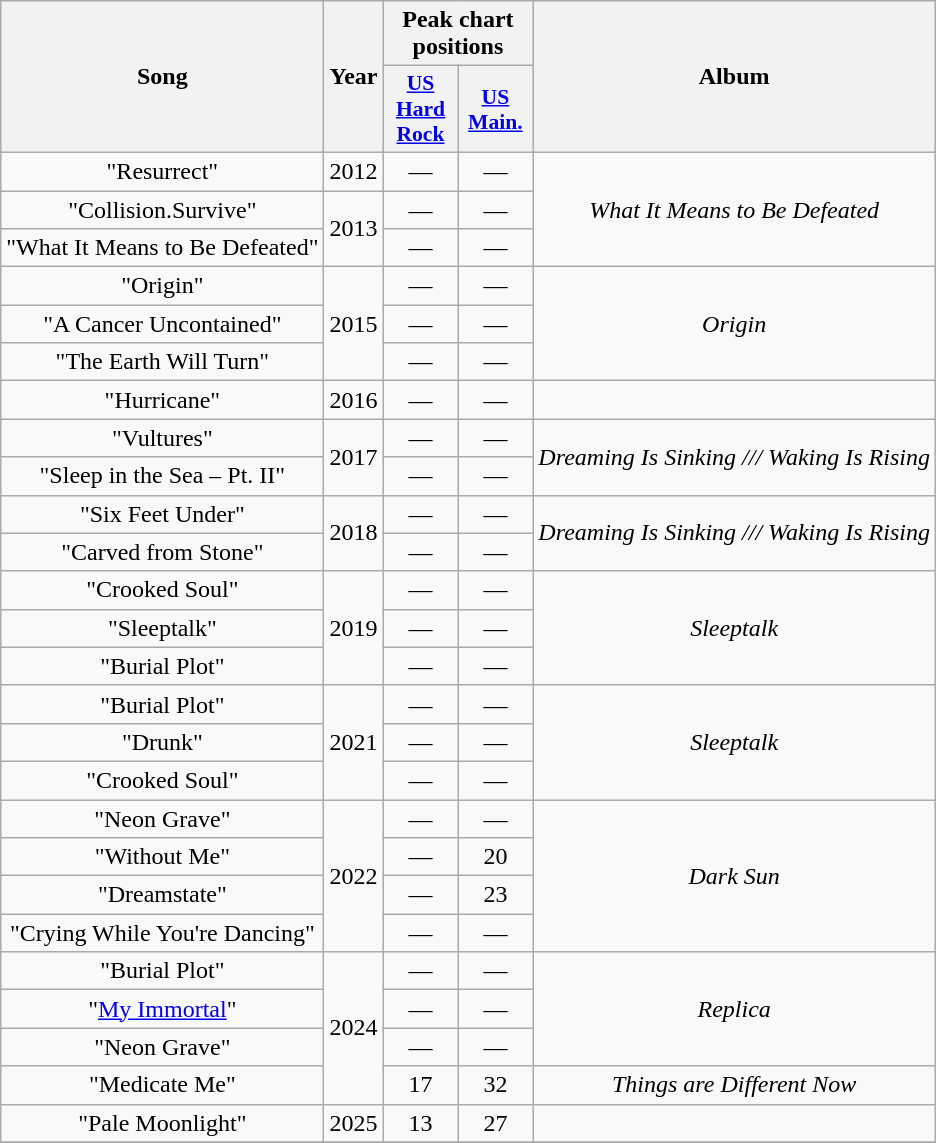<table class="wikitable plainrowheaders" style="text-align:center;">
<tr>
<th rowspan="2">Song</th>
<th rowspan="2">Year</th>
<th colspan="2">Peak chart positions</th>
<th rowspan="2">Album</th>
</tr>
<tr>
<th style="width:3em;font-size:90%"><a href='#'>US<br>Hard Rock</a></th>
<th style="width:3em;font-size:90%"><a href='#'>US<br>Main.</a><br></th>
</tr>
<tr>
<td style="text-align:center;">"Resurrect"</td>
<td>2012</td>
<td>—</td>
<td>—</td>
<td rowspan="3"><em>What It Means to Be Defeated</em></td>
</tr>
<tr>
<td style="text-align:center;">"Collision.Survive"</td>
<td rowspan="2">2013</td>
<td>—</td>
<td>—</td>
</tr>
<tr>
<td style="text-align:center;">"What It Means to Be Defeated"</td>
<td>—</td>
<td>—</td>
</tr>
<tr>
<td style="text-align:center;">"Origin"</td>
<td rowspan="3">2015</td>
<td>—</td>
<td>—</td>
<td rowspan="3"><em>Origin</em></td>
</tr>
<tr>
<td style="text-align:center;">"A Cancer Uncontained"</td>
<td>—</td>
<td>—</td>
</tr>
<tr>
<td style="text-align:center;">"The Earth Will Turn"</td>
<td>—</td>
<td>—</td>
</tr>
<tr>
<td style="text-align:center;">"Hurricane"</td>
<td>2016</td>
<td>—</td>
<td>—</td>
<td></td>
</tr>
<tr>
<td style="text-align:center;">"Vultures"</td>
<td rowspan="2">2017</td>
<td>—</td>
<td>—</td>
<td rowspan="2"><em>Dreaming Is Sinking /// Waking Is Rising</em></td>
</tr>
<tr>
<td style="text-align:center;">"Sleep in the Sea – Pt. II"<br></td>
<td>—</td>
<td>—</td>
</tr>
<tr>
<td style="text-align:center;">"Six Feet Under" </td>
<td rowspan="2">2018</td>
<td>—</td>
<td>—</td>
<td rowspan="2"><em>Dreaming Is Sinking /// Waking Is Rising</em> </td>
</tr>
<tr>
<td style="text-align:center;">"Carved from Stone" </td>
<td>—</td>
<td>—</td>
</tr>
<tr>
<td style="text-align:center;">"Crooked Soul"</td>
<td rowspan="3">2019</td>
<td>—</td>
<td>—</td>
<td rowspan="3"><em>Sleeptalk</em></td>
</tr>
<tr>
<td style="text-align:center;">"Sleeptalk"</td>
<td>—</td>
<td>—</td>
</tr>
<tr>
<td style="text-align:center;">"Burial Plot"</td>
<td>—</td>
<td>—</td>
</tr>
<tr>
<td style="text-align:center;">"Burial Plot" </td>
<td rowspan="3">2021</td>
<td>—</td>
<td>—</td>
<td rowspan="3"><em>Sleeptalk</em> </td>
</tr>
<tr>
<td style="text-align:center;">"Drunk" </td>
<td>—</td>
<td>—</td>
</tr>
<tr>
<td style="text-align:center;">"Crooked Soul" </td>
<td>—</td>
<td>—</td>
</tr>
<tr>
<td style="text-align:center;">"Neon Grave"</td>
<td rowspan="4">2022</td>
<td>—</td>
<td>—</td>
<td rowspan="4"><em>Dark Sun</em></td>
</tr>
<tr>
<td style="text-align:center;">"Without Me"</td>
<td>—</td>
<td>20</td>
</tr>
<tr>
<td style="text-align:center;">"Dreamstate"</td>
<td>—</td>
<td>23</td>
</tr>
<tr>
<td style="text-align:center;">"Crying While You're Dancing"</td>
<td>—</td>
<td>—</td>
</tr>
<tr>
<td style="text-align:center;">"Burial Plot" <br> </td>
<td rowspan="4">2024</td>
<td>—</td>
<td>—</td>
<td rowspan="3"><em>Replica</em></td>
</tr>
<tr>
<td style="text-align:center;">"<a href='#'>My Immortal</a>" <br> </td>
<td>—</td>
<td>—</td>
</tr>
<tr>
<td style="text-align:center;">"Neon Grave" </td>
<td>—</td>
<td>—</td>
</tr>
<tr>
<td style="text-align:center;">"Medicate Me" </td>
<td>17</td>
<td>32</td>
<td><em>Things are Different Now</em></td>
</tr>
<tr>
<td style="text-align:center;">"Pale Moonlight"</td>
<td>2025</td>
<td>13</td>
<td>27</td>
<td></td>
</tr>
<tr>
</tr>
</table>
